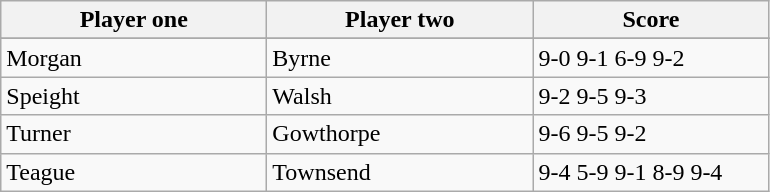<table class="wikitable">
<tr>
<th width=170>Player one</th>
<th width=170>Player two</th>
<th width=150>Score</th>
</tr>
<tr>
</tr>
<tr>
<td> Morgan</td>
<td> Byrne</td>
<td>9-0 9-1 6-9 9-2</td>
</tr>
<tr>
<td> Speight</td>
<td> Walsh</td>
<td>9-2 9-5 9-3</td>
</tr>
<tr>
<td> Turner</td>
<td> Gowthorpe</td>
<td>9-6 9-5 9-2</td>
</tr>
<tr>
<td> Teague</td>
<td> Townsend</td>
<td>9-4 5-9 9-1 8-9 9-4</td>
</tr>
</table>
